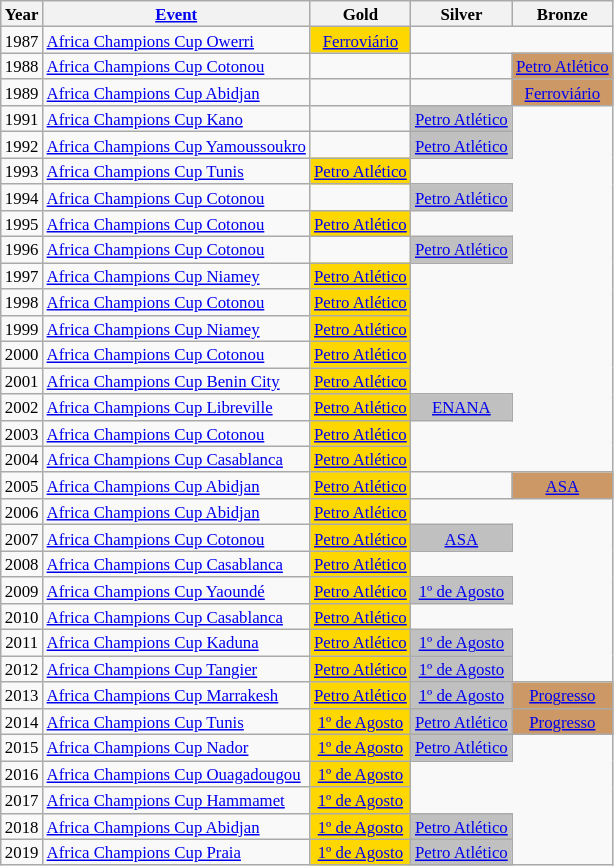<table class="wikitable" style="text-align:center; font-size:70%;">
<tr>
<th>Year</th>
<th><a href='#'>Event</a></th>
<th>Gold</th>
<th>Silver</th>
<th>Bronze</th>
</tr>
<tr>
<td>1987</td>
<td align=left><a href='#'>Africa Champions Cup Owerri</a></td>
<td style="background:gold;"><a href='#'>Ferroviário</a></td>
</tr>
<tr>
<td>1988</td>
<td align=left><a href='#'>Africa Champions Cup Cotonou</a></td>
<td></td>
<td></td>
<td style="background:#cc9966;"><a href='#'>Petro Atlético</a></td>
</tr>
<tr>
<td>1989</td>
<td align=left><a href='#'>Africa Champions Cup Abidjan</a></td>
<td></td>
<td></td>
<td style="background:#cc9966;"><a href='#'>Ferroviário</a></td>
</tr>
<tr>
<td>1991</td>
<td align=left><a href='#'>Africa Champions Cup Kano</a></td>
<td></td>
<td style="background:silver;"><a href='#'>Petro Atlético</a></td>
</tr>
<tr>
<td>1992</td>
<td align=left><a href='#'>Africa Champions Cup Yamoussoukro</a></td>
<td></td>
<td style="background:silver;"><a href='#'>Petro Atlético</a></td>
</tr>
<tr>
<td>1993</td>
<td align=left><a href='#'>Africa Champions Cup Tunis</a></td>
<td style="background:gold;"><a href='#'>Petro Atlético</a></td>
</tr>
<tr>
<td>1994</td>
<td align=left><a href='#'>Africa Champions Cup Cotonou</a></td>
<td></td>
<td style="background:silver;"><a href='#'>Petro Atlético</a></td>
</tr>
<tr>
<td>1995</td>
<td align=left><a href='#'>Africa Champions Cup Cotonou</a></td>
<td style="background:gold;"><a href='#'>Petro Atlético</a></td>
</tr>
<tr>
<td>1996</td>
<td align=left><a href='#'>Africa Champions Cup Cotonou</a></td>
<td></td>
<td style="background:silver;"><a href='#'>Petro Atlético</a></td>
</tr>
<tr>
<td>1997</td>
<td align=left><a href='#'>Africa Champions Cup Niamey</a></td>
<td style="background:gold;"><a href='#'>Petro Atlético</a></td>
</tr>
<tr>
<td>1998</td>
<td align=left><a href='#'>Africa Champions Cup Cotonou</a></td>
<td style="background:gold;"><a href='#'>Petro Atlético</a></td>
</tr>
<tr>
<td>1999</td>
<td align=left><a href='#'>Africa Champions Cup Niamey</a></td>
<td style="background:gold;"><a href='#'>Petro Atlético</a></td>
</tr>
<tr>
<td>2000</td>
<td align=left><a href='#'>Africa Champions Cup Cotonou</a></td>
<td style="background:gold;"><a href='#'>Petro Atlético</a></td>
</tr>
<tr>
<td>2001</td>
<td align=left><a href='#'>Africa Champions Cup Benin City</a></td>
<td style="background:gold;"><a href='#'>Petro Atlético</a></td>
</tr>
<tr>
<td>2002</td>
<td align=left><a href='#'>Africa Champions Cup Libreville</a></td>
<td style="background:gold;"><a href='#'>Petro Atlético</a></td>
<td style="background:silver;"><a href='#'>ENANA</a></td>
</tr>
<tr>
<td>2003</td>
<td align=left><a href='#'>Africa Champions Cup Cotonou</a></td>
<td style="background:gold;"><a href='#'>Petro Atlético</a></td>
</tr>
<tr>
<td>2004</td>
<td align=left><a href='#'>Africa Champions Cup Casablanca</a></td>
<td style="background:gold;"><a href='#'>Petro Atlético</a></td>
</tr>
<tr>
<td>2005</td>
<td align=left><a href='#'>Africa Champions Cup Abidjan</a></td>
<td style="background:gold;"><a href='#'>Petro Atlético</a></td>
<td></td>
<td align=center style="background:#cc9966;"><a href='#'>ASA</a></td>
</tr>
<tr>
<td>2006</td>
<td align=left><a href='#'>Africa Champions Cup Abidjan</a></td>
<td style="background:gold;"><a href='#'>Petro Atlético</a></td>
</tr>
<tr>
<td>2007</td>
<td align=left><a href='#'>Africa Champions Cup Cotonou</a></td>
<td style="background:gold;"><a href='#'>Petro Atlético</a></td>
<td style="background:silver;"><a href='#'>ASA</a></td>
</tr>
<tr>
<td>2008</td>
<td align=left><a href='#'>Africa Champions Cup Casablanca</a></td>
<td style="background:gold;"><a href='#'>Petro Atlético</a></td>
</tr>
<tr>
<td>2009</td>
<td align=left><a href='#'>Africa Champions Cup Yaoundé</a></td>
<td style="background:gold;"><a href='#'>Petro Atlético</a></td>
<td style="background:silver;"><a href='#'>1º de Agosto</a></td>
</tr>
<tr>
<td>2010</td>
<td align=left><a href='#'>Africa Champions Cup Casablanca</a></td>
<td style="background:gold;"><a href='#'>Petro Atlético</a></td>
</tr>
<tr>
<td>2011</td>
<td align=left><a href='#'>Africa Champions Cup Kaduna</a></td>
<td style="background:gold;"><a href='#'>Petro Atlético</a></td>
<td style="background:silver;"><a href='#'>1º de Agosto</a></td>
</tr>
<tr>
<td>2012</td>
<td align=left><a href='#'>Africa Champions Cup Tangier</a></td>
<td style="background:gold;"><a href='#'>Petro Atlético</a></td>
<td style="background:silver;"><a href='#'>1º de Agosto</a></td>
</tr>
<tr>
<td>2013</td>
<td align=left><a href='#'>Africa Champions Cup Marrakesh</a></td>
<td style="background:gold;"><a href='#'>Petro Atlético</a></td>
<td style="background:silver;"><a href='#'>1º de Agosto</a></td>
<td align=center style="background:#cc9966;"><a href='#'>Progresso</a></td>
</tr>
<tr>
<td>2014</td>
<td align=left><a href='#'>Africa Champions Cup Tunis</a></td>
<td style="background:gold;"><a href='#'>1º de Agosto</a></td>
<td style="background:silver;"><a href='#'>Petro Atlético</a></td>
<td align=center style="background:#cc9966;"><a href='#'>Progresso</a></td>
</tr>
<tr>
<td>2015</td>
<td align=left><a href='#'>Africa Champions Cup Nador</a></td>
<td style="background:gold;"><a href='#'>1º de Agosto</a></td>
<td style="background:silver;"><a href='#'>Petro Atlético</a></td>
</tr>
<tr>
<td>2016</td>
<td align=left><a href='#'>Africa Champions Cup Ouagadougou</a></td>
<td style="background:gold;"><a href='#'>1º de Agosto</a></td>
</tr>
<tr>
<td>2017</td>
<td align=left><a href='#'>Africa Champions Cup Hammamet</a></td>
<td style="background:gold;"><a href='#'>1º de Agosto</a></td>
</tr>
<tr>
<td>2018</td>
<td align=left><a href='#'>Africa Champions Cup Abidjan</a></td>
<td style="background:gold;"><a href='#'>1º de Agosto</a></td>
<td style="background:silver;"><a href='#'>Petro Atlético</a></td>
</tr>
<tr>
<td>2019</td>
<td align=left><a href='#'>Africa Champions Cup Praia</a></td>
<td style="background:gold;"><a href='#'>1º de Agosto</a></td>
<td style="background:silver;"><a href='#'>Petro Atlético</a></td>
</tr>
</table>
